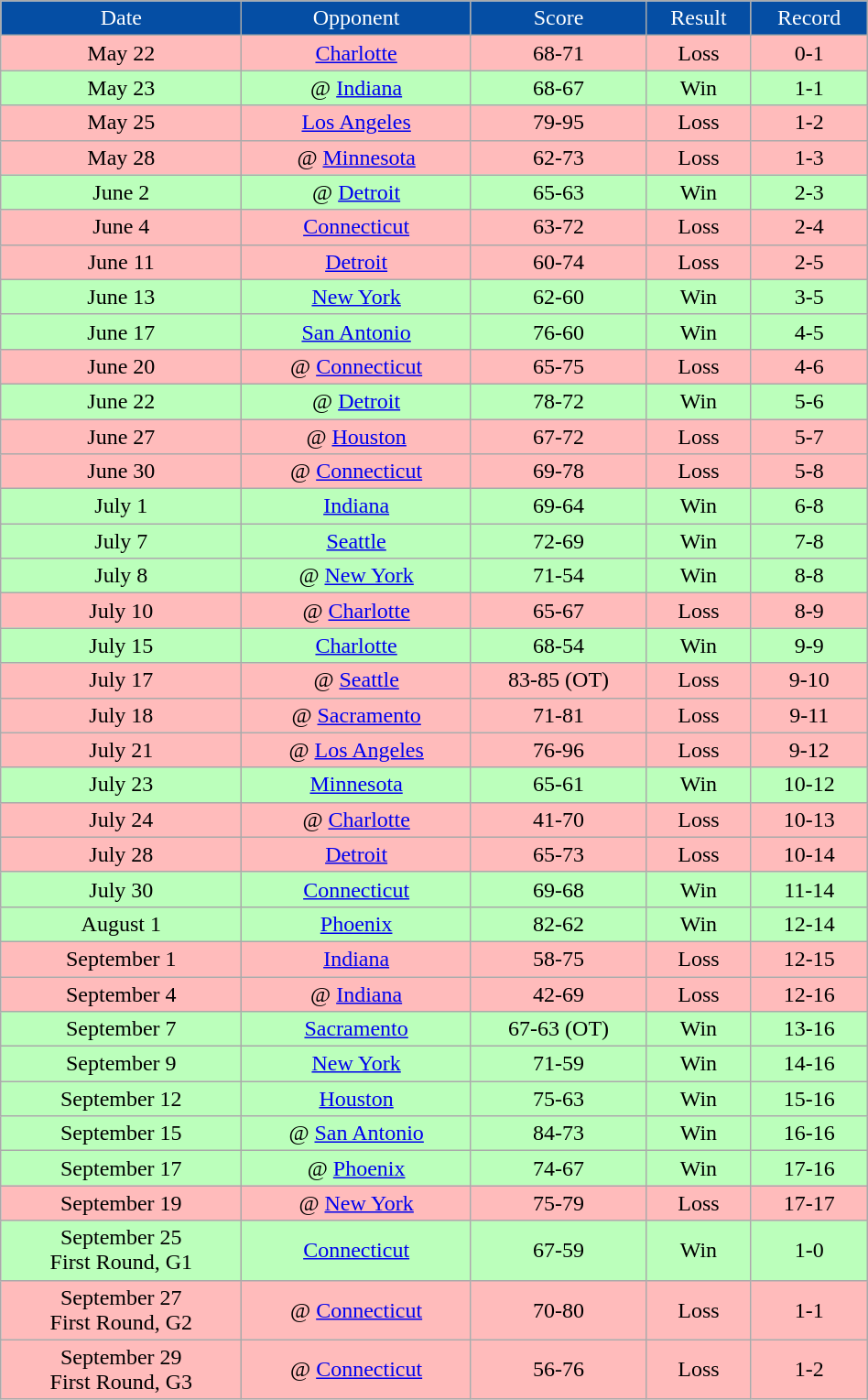<table class="wikitable" width="50%">
<tr align="center" style="background:#054EA4; color:white;">
<td>Date</td>
<td>Opponent</td>
<td>Score</td>
<td>Result</td>
<td>Record</td>
</tr>
<tr align="center" bgcolor="ffbbbb">
<td>May 22</td>
<td><a href='#'>Charlotte</a></td>
<td>68-71</td>
<td>Loss</td>
<td>0-1</td>
</tr>
<tr align="center" bgcolor="bbffbb">
<td>May 23</td>
<td>@ <a href='#'>Indiana</a></td>
<td>68-67</td>
<td>Win</td>
<td>1-1</td>
</tr>
<tr align="center" bgcolor="ffbbbb">
<td>May 25</td>
<td><a href='#'>Los Angeles</a></td>
<td>79-95</td>
<td>Loss</td>
<td>1-2</td>
</tr>
<tr align="center" bgcolor="ffbbbb">
<td>May 28</td>
<td>@ <a href='#'>Minnesota</a></td>
<td>62-73</td>
<td>Loss</td>
<td>1-3</td>
</tr>
<tr align="center" bgcolor="bbffbb">
<td>June 2</td>
<td>@ <a href='#'>Detroit</a></td>
<td>65-63</td>
<td>Win</td>
<td>2-3</td>
</tr>
<tr align="center" bgcolor="ffbbbb">
<td>June 4</td>
<td><a href='#'>Connecticut</a></td>
<td>63-72</td>
<td>Loss</td>
<td>2-4</td>
</tr>
<tr align="center" bgcolor="ffbbbb">
<td>June 11</td>
<td><a href='#'>Detroit</a></td>
<td>60-74</td>
<td>Loss</td>
<td>2-5</td>
</tr>
<tr align="center" bgcolor="bbffbb">
<td>June 13</td>
<td><a href='#'>New York</a></td>
<td>62-60</td>
<td>Win</td>
<td>3-5</td>
</tr>
<tr align="center" bgcolor="bbffbb">
<td>June 17</td>
<td><a href='#'>San Antonio</a></td>
<td>76-60</td>
<td>Win</td>
<td>4-5</td>
</tr>
<tr align="center" bgcolor="ffbbbb">
<td>June 20</td>
<td>@ <a href='#'>Connecticut</a></td>
<td>65-75</td>
<td>Loss</td>
<td>4-6</td>
</tr>
<tr align="center" bgcolor="bbffbb">
<td>June 22</td>
<td>@ <a href='#'>Detroit</a></td>
<td>78-72</td>
<td>Win</td>
<td>5-6</td>
</tr>
<tr align="center" bgcolor="ffbbbb">
<td>June 27</td>
<td>@ <a href='#'>Houston</a></td>
<td>67-72</td>
<td>Loss</td>
<td>5-7</td>
</tr>
<tr align="center" bgcolor="ffbbbb">
<td>June 30</td>
<td>@ <a href='#'>Connecticut</a></td>
<td>69-78</td>
<td>Loss</td>
<td>5-8</td>
</tr>
<tr align="center" bgcolor="bbffbb">
<td>July 1</td>
<td><a href='#'>Indiana</a></td>
<td>69-64</td>
<td>Win</td>
<td>6-8</td>
</tr>
<tr align="center" bgcolor="bbffbb">
<td>July 7</td>
<td><a href='#'>Seattle</a></td>
<td>72-69</td>
<td>Win</td>
<td>7-8</td>
</tr>
<tr align="center" bgcolor="bbffbb">
<td>July 8</td>
<td>@ <a href='#'>New York</a></td>
<td>71-54</td>
<td>Win</td>
<td>8-8</td>
</tr>
<tr align="center" bgcolor="ffbbbb">
<td>July 10</td>
<td>@ <a href='#'>Charlotte</a></td>
<td>65-67</td>
<td>Loss</td>
<td>8-9</td>
</tr>
<tr align="center" bgcolor="bbffbb">
<td>July 15</td>
<td><a href='#'>Charlotte</a></td>
<td>68-54</td>
<td>Win</td>
<td>9-9</td>
</tr>
<tr align="center" bgcolor="ffbbbb">
<td>July 17</td>
<td>@ <a href='#'>Seattle</a></td>
<td>83-85 (OT)</td>
<td>Loss</td>
<td>9-10</td>
</tr>
<tr align="center" bgcolor="ffbbbb">
<td>July 18</td>
<td>@ <a href='#'>Sacramento</a></td>
<td>71-81</td>
<td>Loss</td>
<td>9-11</td>
</tr>
<tr align="center" bgcolor="ffbbbb">
<td>July 21</td>
<td>@ <a href='#'>Los Angeles</a></td>
<td>76-96</td>
<td>Loss</td>
<td>9-12</td>
</tr>
<tr align="center" bgcolor="bbffbb">
<td>July 23</td>
<td><a href='#'>Minnesota</a></td>
<td>65-61</td>
<td>Win</td>
<td>10-12</td>
</tr>
<tr align="center" bgcolor="ffbbbb">
<td>July 24</td>
<td>@ <a href='#'>Charlotte</a></td>
<td>41-70</td>
<td>Loss</td>
<td>10-13</td>
</tr>
<tr align="center" bgcolor="ffbbbb">
<td>July 28</td>
<td><a href='#'>Detroit</a></td>
<td>65-73</td>
<td>Loss</td>
<td>10-14</td>
</tr>
<tr align="center" bgcolor="bbffbb">
<td>July 30</td>
<td><a href='#'>Connecticut</a></td>
<td>69-68</td>
<td>Win</td>
<td>11-14</td>
</tr>
<tr align="center" bgcolor="bbffbb">
<td>August 1</td>
<td><a href='#'>Phoenix</a></td>
<td>82-62</td>
<td>Win</td>
<td>12-14</td>
</tr>
<tr align="center" bgcolor="ffbbbb">
<td>September 1</td>
<td><a href='#'>Indiana</a></td>
<td>58-75</td>
<td>Loss</td>
<td>12-15</td>
</tr>
<tr align="center" bgcolor="ffbbbb">
<td>September 4</td>
<td>@ <a href='#'>Indiana</a></td>
<td>42-69</td>
<td>Loss</td>
<td>12-16</td>
</tr>
<tr align="center" bgcolor="bbffbb">
<td>September 7</td>
<td><a href='#'>Sacramento</a></td>
<td>67-63 (OT)</td>
<td>Win</td>
<td>13-16</td>
</tr>
<tr align="center" bgcolor="bbffbb">
<td>September 9</td>
<td><a href='#'>New York</a></td>
<td>71-59</td>
<td>Win</td>
<td>14-16</td>
</tr>
<tr align="center" bgcolor="bbffbb">
<td>September 12</td>
<td><a href='#'>Houston</a></td>
<td>75-63</td>
<td>Win</td>
<td>15-16</td>
</tr>
<tr align="center" bgcolor="bbffbb">
<td>September 15</td>
<td>@ <a href='#'>San Antonio</a></td>
<td>84-73</td>
<td>Win</td>
<td>16-16</td>
</tr>
<tr align="center" bgcolor="bbffbb">
<td>September 17</td>
<td>@ <a href='#'>Phoenix</a></td>
<td>74-67</td>
<td>Win</td>
<td>17-16</td>
</tr>
<tr align="center" bgcolor="ffbbbb">
<td>September 19</td>
<td>@ <a href='#'>New York</a></td>
<td>75-79</td>
<td>Loss</td>
<td>17-17</td>
</tr>
<tr align="center" bgcolor="bbffbb">
<td>September 25<br> First Round, G1</td>
<td><a href='#'>Connecticut</a></td>
<td>67-59</td>
<td>Win</td>
<td>1-0</td>
</tr>
<tr align="center" bgcolor="ffbbbb">
<td>September 27<br> First Round, G2</td>
<td>@ <a href='#'>Connecticut</a></td>
<td>70-80</td>
<td>Loss</td>
<td>1-1</td>
</tr>
<tr align="center" bgcolor="ffbbbb">
<td>September 29<br> First Round, G3</td>
<td>@ <a href='#'>Connecticut</a></td>
<td>56-76</td>
<td>Loss</td>
<td>1-2</td>
</tr>
</table>
